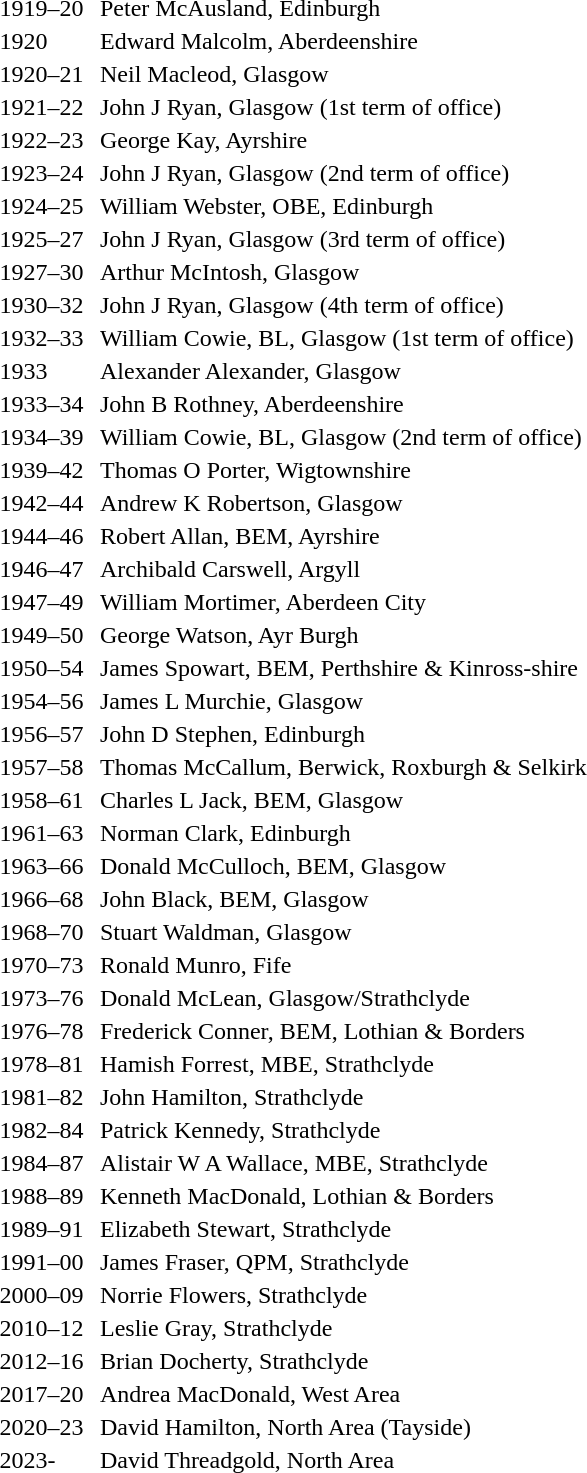<table>
<tr>
<td style="padding-right:0.5em;">1919–20</td>
<td>Peter McAusland, Edinburgh</td>
</tr>
<tr>
<td>1920</td>
<td>Edward Malcolm, Aberdeenshire</td>
</tr>
<tr>
<td>1920–21</td>
<td>Neil Macleod, Glasgow</td>
</tr>
<tr>
<td>1921–22</td>
<td>John J Ryan, Glasgow (1st term of office)</td>
</tr>
<tr>
<td>1922–23</td>
<td>George Kay, Ayrshire</td>
</tr>
<tr>
<td>1923–24</td>
<td>John J Ryan, Glasgow (2nd term of office)</td>
</tr>
<tr>
<td>1924–25</td>
<td>William Webster, OBE, Edinburgh</td>
</tr>
<tr>
<td>1925–27</td>
<td>John J Ryan, Glasgow (3rd term of office)</td>
</tr>
<tr>
<td>1927–30</td>
<td>Arthur McIntosh, Glasgow</td>
</tr>
<tr>
<td>1930–32</td>
<td>John J Ryan, Glasgow (4th term of office)</td>
</tr>
<tr>
<td>1932–33</td>
<td>William Cowie, BL, Glasgow (1st term of office)</td>
</tr>
<tr>
<td>1933</td>
<td>Alexander Alexander, Glasgow</td>
</tr>
<tr>
<td>1933–34</td>
<td>John B Rothney, Aberdeenshire</td>
</tr>
<tr>
<td>1934–39</td>
<td>William Cowie, BL, Glasgow (2nd term of office)</td>
</tr>
<tr>
<td>1939–42</td>
<td>Thomas O Porter, Wigtownshire</td>
</tr>
<tr>
<td>1942–44</td>
<td>Andrew K Robertson, Glasgow</td>
</tr>
<tr>
<td>1944–46</td>
<td>Robert Allan, BEM, Ayrshire</td>
</tr>
<tr>
<td>1946–47</td>
<td>Archibald Carswell, Argyll</td>
</tr>
<tr>
<td>1947–49</td>
<td>William Mortimer, Aberdeen City</td>
</tr>
<tr>
<td>1949–50</td>
<td>George Watson, Ayr Burgh</td>
</tr>
<tr>
<td>1950–54</td>
<td>James Spowart, BEM, Perthshire & Kinross-shire</td>
</tr>
<tr>
<td>1954–56</td>
<td>James L Murchie, Glasgow</td>
</tr>
<tr>
<td>1956–57</td>
<td>John D Stephen, Edinburgh</td>
</tr>
<tr>
<td>1957–58</td>
<td>Thomas McCallum, Berwick, Roxburgh & Selkirk</td>
</tr>
<tr>
<td>1958–61</td>
<td>Charles L Jack, BEM, Glasgow</td>
</tr>
<tr>
<td>1961–63</td>
<td>Norman Clark, Edinburgh</td>
</tr>
<tr>
<td>1963–66</td>
<td>Donald McCulloch, BEM, Glasgow</td>
</tr>
<tr>
<td>1966–68</td>
<td>John Black, BEM, Glasgow</td>
</tr>
<tr>
<td>1968–70</td>
<td>Stuart Waldman, Glasgow</td>
</tr>
<tr>
<td>1970–73</td>
<td>Ronald Munro, Fife</td>
</tr>
<tr>
<td>1973–76</td>
<td>Donald McLean, Glasgow/Strathclyde</td>
</tr>
<tr>
<td>1976–78</td>
<td>Frederick Conner, BEM, Lothian & Borders</td>
</tr>
<tr>
<td>1978–81</td>
<td>Hamish Forrest, MBE, Strathclyde</td>
</tr>
<tr>
<td>1981–82</td>
<td>John Hamilton, Strathclyde</td>
</tr>
<tr>
<td>1982–84</td>
<td>Patrick Kennedy, Strathclyde</td>
</tr>
<tr>
<td>1984–87</td>
<td>Alistair W A Wallace, MBE, Strathclyde</td>
</tr>
<tr>
<td>1988–89</td>
<td>Kenneth MacDonald, Lothian & Borders</td>
</tr>
<tr>
<td>1989–91</td>
<td>Elizabeth Stewart, Strathclyde</td>
</tr>
<tr>
<td>1991–00</td>
<td>James Fraser, QPM, Strathclyde</td>
</tr>
<tr>
<td>2000–09</td>
<td>Norrie Flowers, Strathclyde</td>
</tr>
<tr>
<td>2010–12</td>
<td>Leslie Gray, Strathclyde</td>
</tr>
<tr>
<td>2012–16</td>
<td>Brian Docherty, Strathclyde</td>
</tr>
<tr>
<td>2017–20</td>
<td>Andrea MacDonald, West  Area</td>
</tr>
<tr>
<td>2020–23</td>
<td>David Hamilton, North Area (Tayside)</td>
</tr>
<tr>
<td>2023-</td>
<td>David Threadgold, North Area<br></td>
</tr>
</table>
